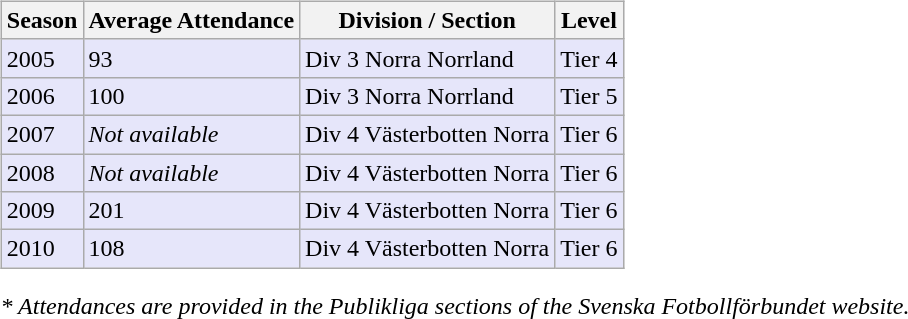<table>
<tr>
<td valign="top" width=0%><br><table class="wikitable">
<tr style="background:#f0f6fa;">
<th><strong>Season</strong></th>
<th><strong>Average Attendance</strong></th>
<th><strong>Division / Section</strong></th>
<th><strong>Level</strong></th>
</tr>
<tr>
<td style="background:#E6E6FA;">2005</td>
<td style="background:#E6E6FA;">93</td>
<td style="background:#E6E6FA;">Div 3 Norra Norrland</td>
<td style="background:#E6E6FA;">Tier 4</td>
</tr>
<tr>
<td style="background:#E6E6FA;">2006</td>
<td style="background:#E6E6FA;">100</td>
<td style="background:#E6E6FA;">Div 3 Norra Norrland</td>
<td style="background:#E6E6FA;">Tier 5</td>
</tr>
<tr>
<td style="background:#E6E6FA;">2007</td>
<td style="background:#E6E6FA;"><em>Not available</em></td>
<td style="background:#E6E6FA;">Div 4 Västerbotten Norra</td>
<td style="background:#E6E6FA;">Tier 6</td>
</tr>
<tr>
<td style="background:#E6E6FA;">2008</td>
<td style="background:#E6E6FA;"><em>Not available</em></td>
<td style="background:#E6E6FA;">Div 4 Västerbotten Norra</td>
<td style="background:#E6E6FA;">Tier 6</td>
</tr>
<tr>
<td style="background:#E6E6FA;">2009</td>
<td style="background:#E6E6FA;">201</td>
<td style="background:#E6E6FA;">Div 4 Västerbotten Norra</td>
<td style="background:#E6E6FA;">Tier 6</td>
</tr>
<tr>
<td style="background:#E6E6FA;">2010</td>
<td style="background:#E6E6FA;">108</td>
<td style="background:#E6E6FA;">Div 4 Västerbotten Norra</td>
<td style="background:#E6E6FA;">Tier 6</td>
</tr>
</table>
<em>* Attendances are provided in the Publikliga sections of the Svenska Fotbollförbundet website.</em> </td>
</tr>
</table>
